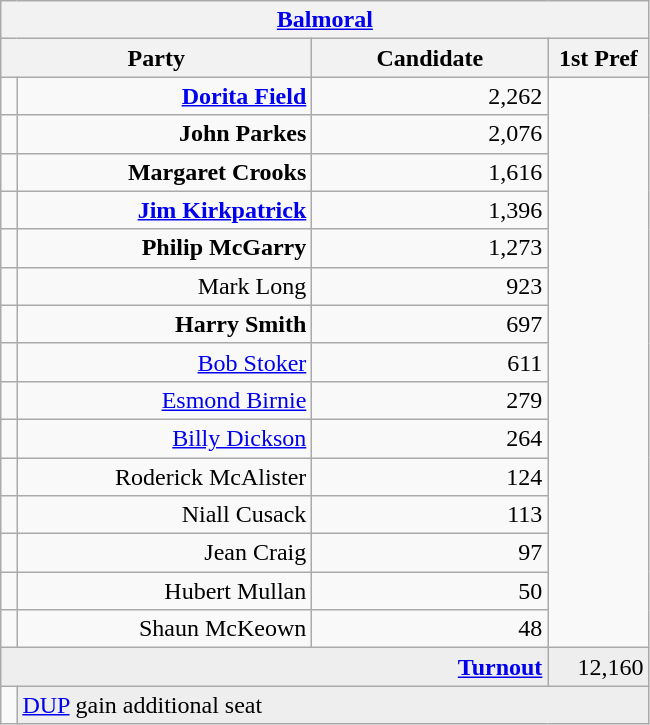<table class="wikitable">
<tr>
<th colspan="4" align="center"><a href='#'>Balmoral</a></th>
</tr>
<tr>
<th colspan="2" align="center" width=200>Party</th>
<th width=150>Candidate</th>
<th width=60>1st Pref</th>
</tr>
<tr>
<td></td>
<td align="right"><strong><a href='#'>Dorita Field</a></strong></td>
<td align="right">2,262</td>
</tr>
<tr>
<td></td>
<td align="right"><strong>John Parkes</strong></td>
<td align="right">2,076</td>
</tr>
<tr>
<td></td>
<td align="right"><strong>Margaret Crooks</strong></td>
<td align="right">1,616</td>
</tr>
<tr>
<td></td>
<td align="right"><strong><a href='#'>Jim Kirkpatrick</a></strong></td>
<td align="right">1,396</td>
</tr>
<tr>
<td></td>
<td align="right"><strong>Philip McGarry</strong></td>
<td align="right">1,273</td>
</tr>
<tr>
<td></td>
<td align="right">Mark Long</td>
<td align="right">923</td>
</tr>
<tr>
<td></td>
<td align="right"><strong>Harry Smith</strong></td>
<td align="right">697</td>
</tr>
<tr>
<td></td>
<td align="right"><a href='#'>Bob Stoker</a></td>
<td align="right">611</td>
</tr>
<tr>
<td></td>
<td align="right"><a href='#'>Esmond Birnie</a></td>
<td align="right">279</td>
</tr>
<tr>
<td></td>
<td align="right"><a href='#'>Billy Dickson</a></td>
<td align="right">264</td>
</tr>
<tr>
<td></td>
<td align="right">Roderick McAlister</td>
<td align="right">124</td>
</tr>
<tr>
<td></td>
<td align="right">Niall Cusack</td>
<td align="right">113</td>
</tr>
<tr>
<td></td>
<td align="right">Jean Craig</td>
<td align="right">97</td>
</tr>
<tr>
<td></td>
<td align="right">Hubert Mullan</td>
<td align="right">50</td>
</tr>
<tr>
<td></td>
<td align="right">Shaun McKeown</td>
<td align="right">48</td>
</tr>
<tr bgcolor="EEEEEE">
<td colspan=3 align="right"><strong><a href='#'>Turnout</a></strong></td>
<td align="right">12,160</td>
</tr>
<tr>
<td bgcolor=></td>
<td colspan=3 bgcolor="EEEEEE"><a href='#'>DUP</a> gain additional seat</td>
</tr>
</table>
